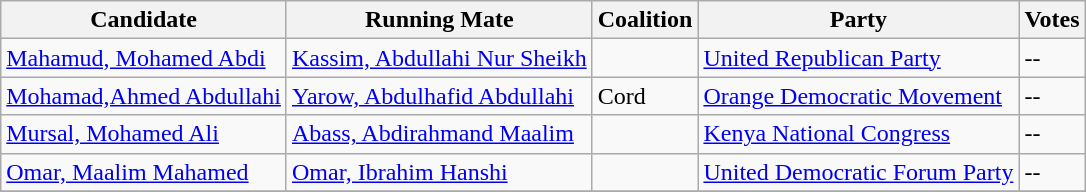<table class="wikitable sortable">
<tr>
<th>Candidate</th>
<th>Running Mate</th>
<th>Coalition</th>
<th>Party</th>
<th>Votes</th>
</tr>
<tr>
<td><a href='#'>Mahamud, Mohamed Abdi</a></td>
<td><a href='#'>Kassim, Abdullahi Nur Sheikh</a></td>
<td></td>
<td><a href='#'>United Republican Party</a></td>
<td>--</td>
</tr>
<tr>
<td><a href='#'>Mohamad,Ahmed Abdullahi</a></td>
<td><a href='#'>Yarow, Abdulhafid Abdullahi</a></td>
<td>Cord</td>
<td><a href='#'>Orange Democratic Movement</a></td>
<td>--</td>
</tr>
<tr>
<td><a href='#'>Mursal, Mohamed Ali</a></td>
<td><a href='#'>Abass, Abdirahmand Maalim</a></td>
<td></td>
<td><a href='#'>Kenya National Congress</a></td>
<td>--</td>
</tr>
<tr>
<td><a href='#'>Omar, Maalim Mahamed</a></td>
<td><a href='#'>Omar, Ibrahim Hanshi</a></td>
<td></td>
<td><a href='#'>United Democratic Forum Party</a></td>
<td>--</td>
</tr>
<tr>
</tr>
</table>
